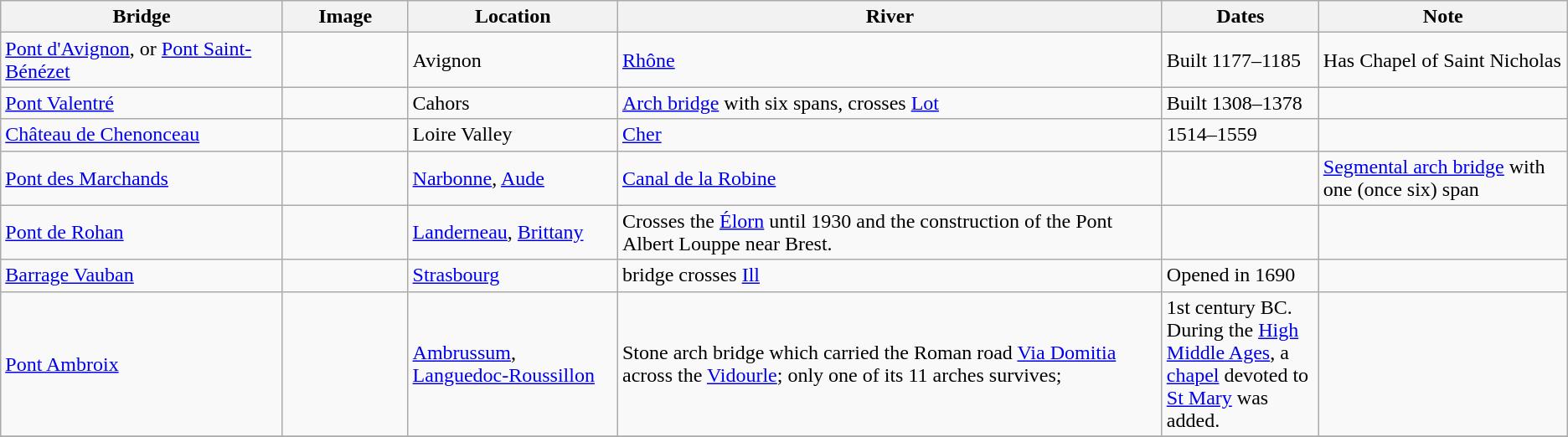<table class="wikitable sortable">
<tr>
<th width = 18%>Bridge</th>
<th width = 8% class="unsortable">Image</th>
<th>Location</th>
<th>River</th>
<th width = 10%>Dates</th>
<th class="unsortable">Note</th>
</tr>
<tr>
<td><a href='#'>Pont d'Avignon</a>, or <a href='#'>Pont Saint-Bénézet</a></td>
<td></td>
<td>Avignon<br><small></small></td>
<td><a href='#'>Rhône</a></td>
<td>Built 1177–1185</td>
<td>Has Chapel of Saint Nicholas</td>
</tr>
<tr>
<td><a href='#'>Pont Valentré</a></td>
<td></td>
<td>Cahors<br><small></small></td>
<td><a href='#'>Arch bridge</a> with six  spans, crosses <a href='#'>Lot</a></td>
<td>Built 1308–1378</td>
<td></td>
</tr>
<tr>
<td><a href='#'>Château de Chenonceau</a></td>
<td></td>
<td>Loire Valley<br><small></small></td>
<td><a href='#'>Cher</a></td>
<td>1514–1559</td>
<td></td>
</tr>
<tr>
<td><a href='#'>Pont des Marchands</a></td>
<td></td>
<td><a href='#'>Narbonne</a>, <a href='#'>Aude</a><br><small></small></td>
<td><a href='#'>Canal de la Robine</a></td>
<td></td>
<td><a href='#'>Segmental arch bridge</a> with one (once six) span</td>
</tr>
<tr>
<td><a href='#'>Pont de Rohan</a></td>
<td></td>
<td><a href='#'>Landerneau</a>, <a href='#'>Brittany</a><br><small></small></td>
<td>Crosses the <a href='#'>Élorn</a> until 1930 and the construction of the Pont Albert Louppe near Brest.</td>
<td></td>
<td></td>
</tr>
<tr>
<td><a href='#'>Barrage Vauban</a></td>
<td></td>
<td><a href='#'>Strasbourg</a><br><small></small></td>
<td> bridge crosses <a href='#'>Ill</a></td>
<td>Opened in 1690</td>
<td></td>
</tr>
<tr>
<td><a href='#'>Pont Ambroix</a></td>
<td></td>
<td><a href='#'>Ambrussum</a>, <a href='#'>Languedoc-Roussillon</a><br><small></small></td>
<td>Stone arch bridge which carried the Roman road <a href='#'>Via Domitia</a> across the <a href='#'>Vidourle</a>; only one of its 11 arches survives;</td>
<td>1st century BC.  During the <a href='#'>High Middle Ages</a>, a <a href='#'>chapel</a> devoted to <a href='#'>St Mary</a> was added.</td>
<td></td>
</tr>
<tr>
</tr>
</table>
